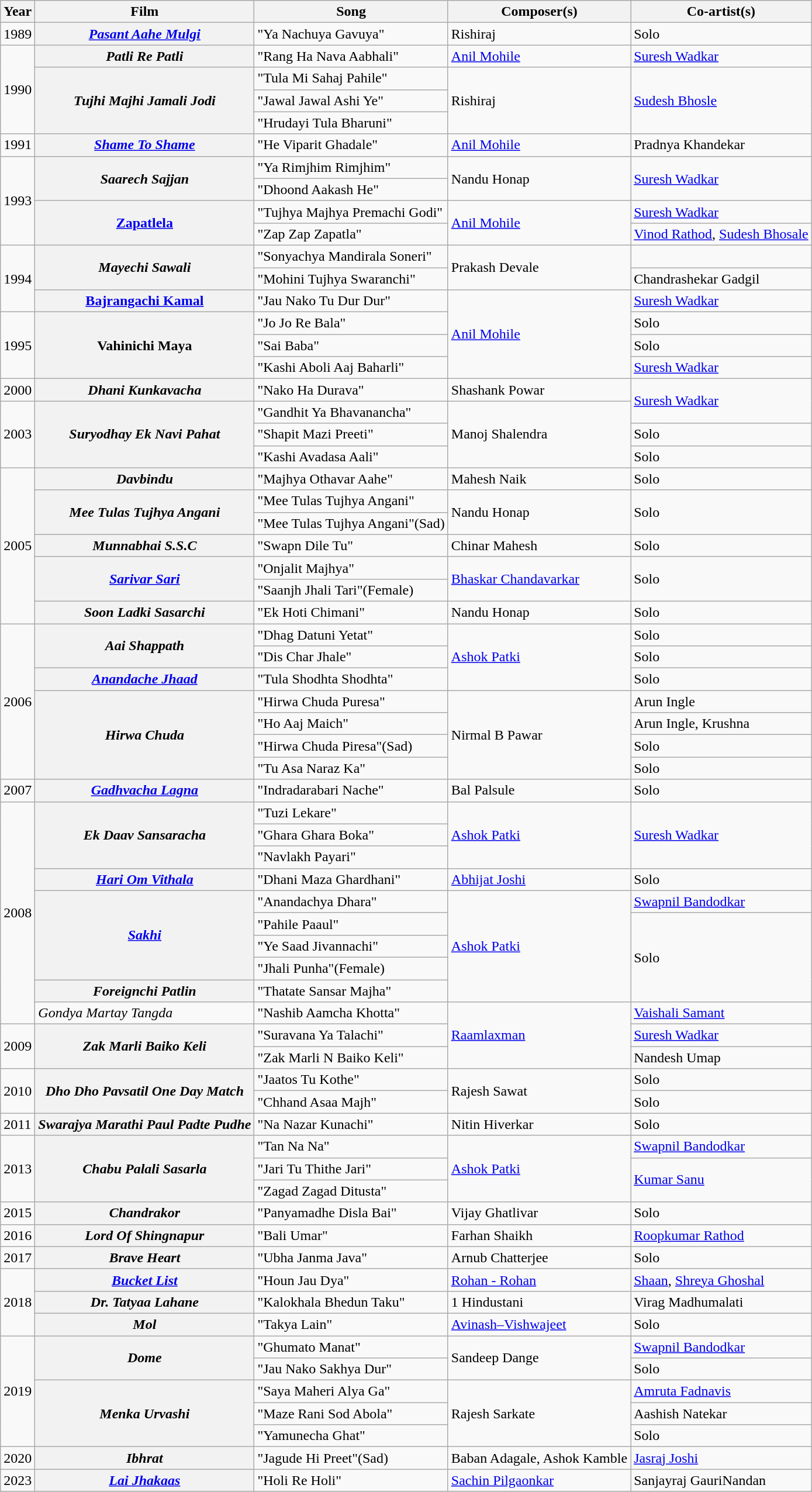<table class="wikitable">
<tr>
<th>Year</th>
<th>Film</th>
<th>Song</th>
<th>Composer(s)</th>
<th>Co-artist(s)</th>
</tr>
<tr>
<td>1989</td>
<th><em><a href='#'>Pasant Aahe Mulgi</a></em></th>
<td>"Ya Nachuya Gavuya"</td>
<td>Rishiraj</td>
<td>Solo</td>
</tr>
<tr>
<td rowspan="4">1990</td>
<th><em>Patli Re Patli</em></th>
<td>"Rang Ha Nava Aabhali"</td>
<td><a href='#'>Anil Mohile</a></td>
<td><a href='#'>Suresh Wadkar</a></td>
</tr>
<tr>
<th rowspan="3"><em>Tujhi Majhi Jamali Jodi</em></th>
<td>"Tula Mi Sahaj Pahile"</td>
<td rowspan="3">Rishiraj</td>
<td rowspan="3"><a href='#'>Sudesh Bhosle</a><br></td>
</tr>
<tr>
<td>"Jawal Jawal Ashi Ye"</td>
</tr>
<tr>
<td>"Hrudayi Tula Bharuni"</td>
</tr>
<tr>
<td>1991</td>
<th><em><a href='#'>Shame To Shame</a></em></th>
<td>"He Viparit Ghadale"</td>
<td><a href='#'>Anil Mohile</a></td>
<td>Pradnya Khandekar</td>
</tr>
<tr>
<td rowspan="4">1993</td>
<th rowspan="2"><em>Saarech Sajjan</em></th>
<td>"Ya Rimjhim Rimjhim"</td>
<td rowspan="2">Nandu Honap</td>
<td rowspan="2"><a href='#'>Suresh Wadkar</a></td>
</tr>
<tr>
<td>"Dhoond Aakash He"</td>
</tr>
<tr>
<th rowspan="2"><a href='#'>Zapatlela</a></th>
<td>"Tujhya Majhya Premachi Godi"</td>
<td rowspan="2"><a href='#'>Anil Mohile</a></td>
<td><a href='#'>Suresh Wadkar</a></td>
</tr>
<tr>
<td>"Zap Zap Zapatla"</td>
<td><a href='#'>Vinod Rathod</a>, <a href='#'>Sudesh Bhosale</a></td>
</tr>
<tr>
<td rowspan="3">1994</td>
<th rowspan="2"><em>Mayechi Sawali</em></th>
<td>"Sonyachya Mandirala Soneri"</td>
<td rowspan="2">Prakash Devale</td>
<td></td>
</tr>
<tr>
<td>"Mohini Tujhya Swaranchi"</td>
<td>Chandrashekar Gadgil</td>
</tr>
<tr>
<th><a href='#'>Bajrangachi Kamal</a></th>
<td>"Jau Nako Tu Dur Dur"</td>
<td rowspan="4"><a href='#'>Anil Mohile</a></td>
<td><a href='#'>Suresh Wadkar</a></td>
</tr>
<tr>
<td rowspan="3">1995</td>
<th rowspan="3">Vahinichi Maya</th>
<td>"Jo Jo Re Bala"</td>
<td>Solo</td>
</tr>
<tr>
<td>"Sai Baba"</td>
<td>Solo</td>
</tr>
<tr>
<td>"Kashi Aboli Aaj Baharli"</td>
<td><a href='#'>Suresh Wadkar</a></td>
</tr>
<tr>
<td>2000</td>
<th><em>Dhani Kunkavacha</em></th>
<td>"Nako Ha Durava"</td>
<td>Shashank Powar</td>
<td rowspan="2"><a href='#'>Suresh Wadkar</a></td>
</tr>
<tr>
<td rowspan="3">2003</td>
<th rowspan="3"><em>Suryodhay Ek Navi Pahat</em></th>
<td>"Gandhit Ya Bhavanancha"</td>
<td rowspan="3">Manoj Shalendra</td>
</tr>
<tr>
<td>"Shapit Mazi Preeti"</td>
<td>Solo</td>
</tr>
<tr>
<td>"Kashi Avadasa Aali"</td>
<td>Solo</td>
</tr>
<tr>
<td rowspan="7">2005</td>
<th><em>Davbindu</em></th>
<td>"Majhya Othavar Aahe"</td>
<td>Mahesh Naik</td>
<td>Solo</td>
</tr>
<tr>
<th rowspan="2"><em>Mee Tulas Tujhya Angani</em></th>
<td>"Mee Tulas Tujhya Angani"</td>
<td rowspan="2">Nandu Honap</td>
<td rowspan="2">Solo</td>
</tr>
<tr>
<td>"Mee Tulas Tujhya Angani"(Sad)</td>
</tr>
<tr>
<th><em>Munnabhai S.S.C</em></th>
<td>"Swapn Dile Tu"</td>
<td>Chinar Mahesh</td>
<td>Solo</td>
</tr>
<tr>
<th rowspan="2"><em><a href='#'>Sarivar Sari</a></em></th>
<td>"Onjalit Majhya"</td>
<td rowspan="2"><a href='#'>Bhaskar Chandavarkar</a></td>
<td rowspan="2">Solo</td>
</tr>
<tr>
<td>"Saanjh Jhali Tari"(Female)</td>
</tr>
<tr>
<th><em>Soon Ladki Sasarchi</em></th>
<td>"Ek Hoti Chimani"</td>
<td>Nandu Honap</td>
<td>Solo</td>
</tr>
<tr>
<td rowspan="7">2006</td>
<th rowspan="2"><em>Aai Shappath</em></th>
<td>"Dhag Datuni Yetat"</td>
<td rowspan="3"><a href='#'>Ashok Patki</a></td>
<td>Solo</td>
</tr>
<tr>
<td>"Dis Char Jhale"</td>
<td>Solo</td>
</tr>
<tr>
<th><em><a href='#'>Anandache Jhaad</a></em></th>
<td>"Tula Shodhta Shodhta"</td>
<td>Solo</td>
</tr>
<tr>
<th rowspan="4"><em>Hirwa Chuda</em></th>
<td>"Hirwa Chuda Puresa"</td>
<td rowspan="4">Nirmal B Pawar</td>
<td>Arun Ingle</td>
</tr>
<tr>
<td>"Ho Aaj Maich"</td>
<td>Arun Ingle, Krushna</td>
</tr>
<tr>
<td>"Hirwa Chuda Piresa"(Sad)</td>
<td>Solo</td>
</tr>
<tr>
<td>"Tu Asa Naraz Ka"</td>
<td>Solo</td>
</tr>
<tr>
<td>2007</td>
<th><em><a href='#'>Gadhvacha Lagna</a></em></th>
<td>"Indradarabari Nache"</td>
<td>Bal Palsule</td>
<td>Solo</td>
</tr>
<tr>
<td rowspan="10">2008</td>
<th rowspan="3"><em>Ek Daav Sansaracha</em></th>
<td>"Tuzi Lekare"</td>
<td rowspan="3"><a href='#'>Ashok Patki</a></td>
<td rowspan="3"><a href='#'>Suresh Wadkar</a></td>
</tr>
<tr>
<td>"Ghara Ghara Boka"</td>
</tr>
<tr>
<td>"Navlakh Payari"</td>
</tr>
<tr>
<th><em><a href='#'>Hari Om Vithala</a></em></th>
<td>"Dhani Maza Ghardhani"</td>
<td><a href='#'>Abhijat Joshi</a></td>
<td>Solo</td>
</tr>
<tr>
<th rowspan="4"><em><a href='#'>Sakhi</a></em></th>
<td>"Anandachya Dhara"</td>
<td rowspan="5"><a href='#'>Ashok Patki</a></td>
<td><a href='#'>Swapnil Bandodkar</a></td>
</tr>
<tr>
<td>"Pahile Paaul"</td>
<td rowspan="4">Solo</td>
</tr>
<tr>
<td>"Ye Saad Jivannachi"</td>
</tr>
<tr>
<td>"Jhali Punha"(Female)</td>
</tr>
<tr>
<th><em>Foreignchi Patlin</em></th>
<td>"Thatate Sansar Majha"</td>
</tr>
<tr>
<td><em>Gondya Martay Tangda</em></td>
<td>"Nashib Aamcha Khotta"</td>
<td rowspan="3"><a href='#'>Raamlaxman</a></td>
<td><a href='#'>Vaishali Samant</a></td>
</tr>
<tr>
<td rowspan="2">2009</td>
<th rowspan="2"><em>Zak Marli Baiko Keli</em></th>
<td>"Suravana Ya Talachi"</td>
<td><a href='#'>Suresh Wadkar</a></td>
</tr>
<tr>
<td>"Zak Marli N Baiko Keli"</td>
<td>Nandesh Umap</td>
</tr>
<tr>
<td rowspan="2">2010</td>
<th rowspan="2"><em>Dho Dho Pavsatil One Day Match</em></th>
<td>"Jaatos Tu Kothe"</td>
<td rowspan="2">Rajesh Sawat</td>
<td>Solo</td>
</tr>
<tr>
<td>"Chhand Asaa Majh"</td>
<td>Solo</td>
</tr>
<tr>
<td>2011</td>
<th><em>Swarajya Marathi Paul Padte Pudhe</em></th>
<td>"Na Nazar Kunachi"</td>
<td>Nitin Hiverkar</td>
<td>Solo</td>
</tr>
<tr>
<td rowspan="3">2013</td>
<th rowspan="3"><em>Chabu Palali Sasarla</em></th>
<td>"Tan Na Na"</td>
<td rowspan="3"><a href='#'>Ashok Patki</a></td>
<td><a href='#'>Swapnil Bandodkar</a></td>
</tr>
<tr>
<td>"Jari Tu Thithe Jari"</td>
<td rowspan="2"><a href='#'>Kumar Sanu</a></td>
</tr>
<tr>
<td>"Zagad Zagad Ditusta"</td>
</tr>
<tr>
<td>2015</td>
<th><em>Chandrakor</em></th>
<td>"Panyamadhe Disla Bai"</td>
<td>Vijay Ghatlivar</td>
<td>Solo</td>
</tr>
<tr>
<td>2016</td>
<th><em>Lord Of Shingnapur</em></th>
<td>"Bali Umar"</td>
<td>Farhan Shaikh</td>
<td><a href='#'>Roopkumar Rathod</a></td>
</tr>
<tr>
<td>2017</td>
<th><em>Brave Heart</em></th>
<td>"Ubha Janma Java"</td>
<td>Arnub Chatterjee</td>
<td>Solo</td>
</tr>
<tr>
<td rowspan="3">2018</td>
<th><a href='#'><em>Bucket List</em></a></th>
<td>"Houn Jau Dya"</td>
<td><a href='#'>Rohan - Rohan</a></td>
<td><a href='#'>Shaan</a>, <a href='#'>Shreya Ghoshal</a></td>
</tr>
<tr>
<th><em>Dr. Tatyaa Lahane</em></th>
<td>"Kalokhala Bhedun Taku"</td>
<td>1 Hindustani</td>
<td>Virag Madhumalati</td>
</tr>
<tr>
<th><em>Mol</em></th>
<td>"Takya Lain"</td>
<td><a href='#'>Avinash–Vishwajeet</a></td>
<td>Solo</td>
</tr>
<tr>
<td rowspan="5">2019</td>
<th rowspan="2"><em>Dome</em></th>
<td>"Ghumato Manat"</td>
<td rowspan="2">Sandeep Dange</td>
<td><a href='#'>Swapnil Bandodkar</a></td>
</tr>
<tr>
<td>"Jau Nako Sakhya Dur"</td>
<td>Solo</td>
</tr>
<tr>
<th rowspan="3"><em>Menka Urvashi</em></th>
<td>"Saya Maheri Alya Ga"</td>
<td rowspan="3">Rajesh Sarkate</td>
<td><a href='#'>Amruta Fadnavis</a></td>
</tr>
<tr>
<td>"Maze Rani Sod Abola"</td>
<td>Aashish Natekar</td>
</tr>
<tr>
<td>"Yamunecha Ghat"</td>
<td>Solo</td>
</tr>
<tr>
<td>2020</td>
<th><em>Ibhrat</em></th>
<td>"Jagude Hi Preet"(Sad)</td>
<td>Baban Adagale, Ashok Kamble</td>
<td><a href='#'>Jasraj Joshi</a></td>
</tr>
<tr>
<td>2023</td>
<th><em><a href='#'>Lai Jhakaas</a></em></th>
<td>"Holi Re Holi"</td>
<td><a href='#'>Sachin Pilgaonkar</a></td>
<td>Sanjayraj GauriNandan</td>
</tr>
</table>
